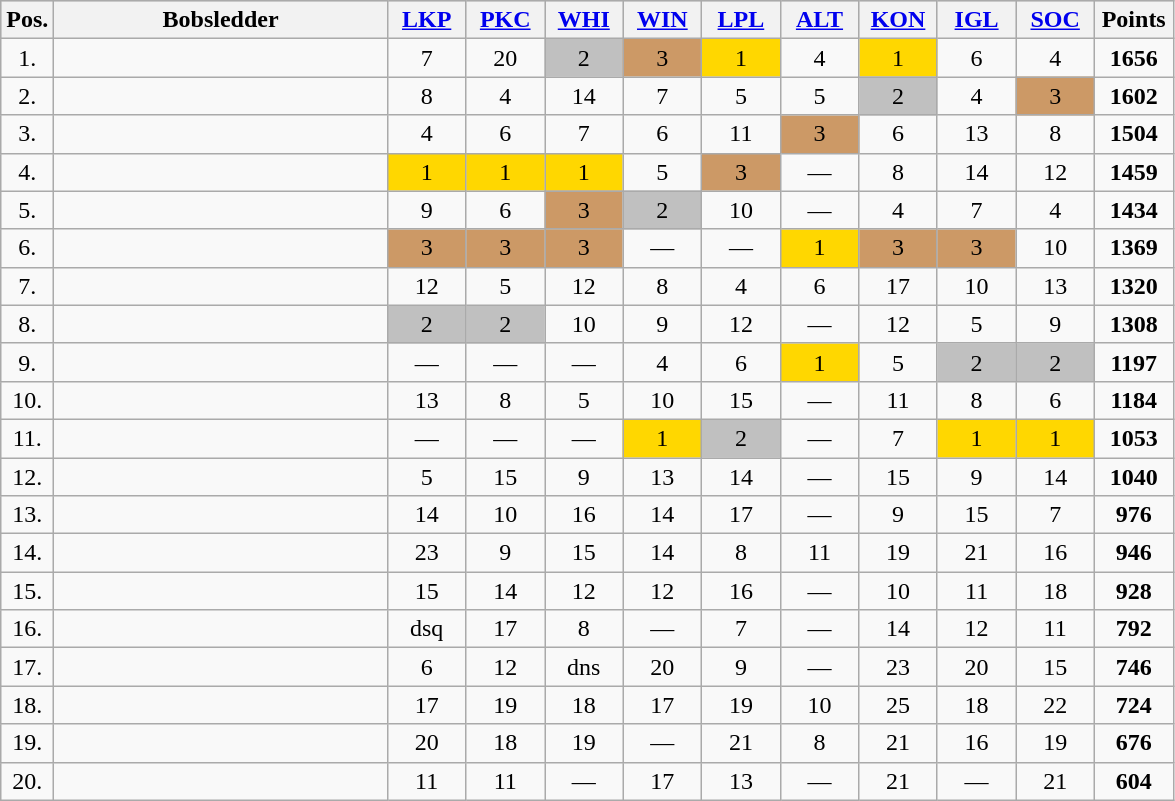<table class=wikitable  bgcolor="#f7f8ff" cellpadding="3" cellspacing="0" border="1" style="text-align:center; border: grey solid 1px; border-collapse: collapse;">
<tr bgcolor="#CCCCCC">
<th width="10">Pos.</th>
<th width="215">Bobsledder</th>
<th width="45"><a href='#'>LKP</a></th>
<th width="45"><a href='#'>PKC</a></th>
<th width="45"><a href='#'>WHI</a></th>
<th width="45"><a href='#'>WIN</a></th>
<th width="45"><a href='#'>LPL</a></th>
<th width="45"><a href='#'>ALT</a></th>
<th width="45"><a href='#'>KON</a></th>
<th width="45"><a href='#'>IGL</a></th>
<th width="45"><a href='#'>SOC</a></th>
<th width="45">Points</th>
</tr>
<tr>
<td>1.</td>
<td align="left"></td>
<td>7</td>
<td>20</td>
<td bgcolor="silver">2</td>
<td bgcolor="cc9966">3</td>
<td bgcolor="gold">1</td>
<td>4</td>
<td bgcolor="gold">1</td>
<td>6</td>
<td>4</td>
<td><strong>1656</strong></td>
</tr>
<tr>
<td>2.</td>
<td align="left"></td>
<td>8</td>
<td>4</td>
<td>14</td>
<td>7</td>
<td>5</td>
<td>5</td>
<td bgcolor="silver">2</td>
<td>4</td>
<td bgcolor="cc9966">3</td>
<td><strong>1602</strong></td>
</tr>
<tr>
<td>3.</td>
<td align="left"></td>
<td>4</td>
<td>6</td>
<td>7</td>
<td>6</td>
<td>11</td>
<td bgcolor="cc9966">3</td>
<td>6</td>
<td>13</td>
<td>8</td>
<td><strong>1504</strong></td>
</tr>
<tr>
<td>4.</td>
<td align="left"></td>
<td bgcolor="gold">1</td>
<td bgcolor="gold">1</td>
<td bgcolor="gold">1</td>
<td>5</td>
<td bgcolor="cc9966">3</td>
<td>—</td>
<td>8</td>
<td>14</td>
<td>12</td>
<td><strong>1459</strong></td>
</tr>
<tr>
<td>5.</td>
<td align="left"></td>
<td>9</td>
<td>6</td>
<td bgcolor="cc9966">3</td>
<td bgcolor="silver">2</td>
<td>10</td>
<td>—</td>
<td>4</td>
<td>7</td>
<td>4</td>
<td><strong>1434</strong></td>
</tr>
<tr>
<td>6.</td>
<td align="left"></td>
<td bgcolor="cc9966">3</td>
<td bgcolor="cc9966">3</td>
<td bgcolor="cc9966">3</td>
<td>—</td>
<td>—</td>
<td bgcolor="gold">1</td>
<td bgcolor="cc9966">3</td>
<td bgcolor="cc9966">3</td>
<td>10</td>
<td><strong>1369</strong></td>
</tr>
<tr>
<td>7.</td>
<td align="left"></td>
<td>12</td>
<td>5</td>
<td>12</td>
<td>8</td>
<td>4</td>
<td>6</td>
<td>17</td>
<td>10</td>
<td>13</td>
<td><strong>1320</strong></td>
</tr>
<tr>
<td>8.</td>
<td align="left"></td>
<td bgcolor="silver">2</td>
<td bgcolor="silver">2</td>
<td>10</td>
<td>9</td>
<td>12</td>
<td>—</td>
<td>12</td>
<td>5</td>
<td>9</td>
<td><strong>1308</strong></td>
</tr>
<tr>
<td>9.</td>
<td align="left"></td>
<td>—</td>
<td>—</td>
<td>—</td>
<td>4</td>
<td>6</td>
<td bgcolor="gold">1</td>
<td>5</td>
<td bgcolor="silver">2</td>
<td bgcolor="silver">2</td>
<td><strong>1197</strong></td>
</tr>
<tr>
<td>10.</td>
<td align="left"></td>
<td>13</td>
<td>8</td>
<td>5</td>
<td>10</td>
<td>15</td>
<td>—</td>
<td>11</td>
<td>8</td>
<td>6</td>
<td><strong>1184</strong></td>
</tr>
<tr>
<td>11.</td>
<td align="left"></td>
<td>—</td>
<td>—</td>
<td>—</td>
<td bgcolor="gold">1</td>
<td bgcolor="silver">2</td>
<td>—</td>
<td>7</td>
<td bgcolor="gold">1</td>
<td bgcolor="gold">1</td>
<td><strong>1053</strong></td>
</tr>
<tr>
<td>12.</td>
<td align="left"></td>
<td>5</td>
<td>15</td>
<td>9</td>
<td>13</td>
<td>14</td>
<td>—</td>
<td>15</td>
<td>9</td>
<td>14</td>
<td><strong>1040</strong></td>
</tr>
<tr>
<td>13.</td>
<td align="left"></td>
<td>14</td>
<td>10</td>
<td>16</td>
<td>14</td>
<td>17</td>
<td>—</td>
<td>9</td>
<td>15</td>
<td>7</td>
<td><strong>976</strong></td>
</tr>
<tr>
<td>14.</td>
<td align="left"></td>
<td>23</td>
<td>9</td>
<td>15</td>
<td>14</td>
<td>8</td>
<td>11</td>
<td>19</td>
<td>21</td>
<td>16</td>
<td><strong>946</strong></td>
</tr>
<tr>
<td>15.</td>
<td align="left"></td>
<td>15</td>
<td>14</td>
<td>12</td>
<td>12</td>
<td>16</td>
<td>—</td>
<td>10</td>
<td>11</td>
<td>18</td>
<td><strong>928</strong></td>
</tr>
<tr>
<td>16.</td>
<td align="left"></td>
<td>dsq</td>
<td>17</td>
<td>8</td>
<td>—</td>
<td>7</td>
<td>—</td>
<td>14</td>
<td>12</td>
<td>11</td>
<td><strong>792</strong></td>
</tr>
<tr>
<td>17.</td>
<td align="left"></td>
<td>6</td>
<td>12</td>
<td>dns</td>
<td>20</td>
<td>9</td>
<td>—</td>
<td>23</td>
<td>20</td>
<td>15</td>
<td><strong>746</strong></td>
</tr>
<tr>
<td>18.</td>
<td align="left"></td>
<td>17</td>
<td>19</td>
<td>18</td>
<td>17</td>
<td>19</td>
<td>10</td>
<td>25</td>
<td>18</td>
<td>22</td>
<td><strong>724</strong></td>
</tr>
<tr>
<td>19.</td>
<td align="left"></td>
<td>20</td>
<td>18</td>
<td>19</td>
<td>—</td>
<td>21</td>
<td>8</td>
<td>21</td>
<td>16</td>
<td>19</td>
<td><strong>676</strong></td>
</tr>
<tr>
<td>20.</td>
<td align="left"></td>
<td>11</td>
<td>11</td>
<td>—</td>
<td>17</td>
<td>13</td>
<td>—</td>
<td>21</td>
<td>—</td>
<td>21</td>
<td><strong>604</strong></td>
</tr>
</table>
